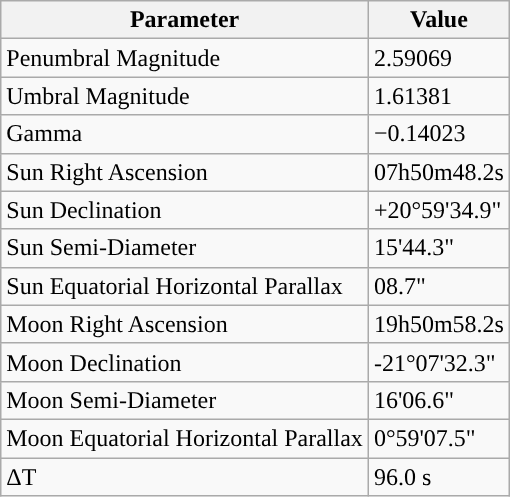<table class="wikitable">
<tr>
<th>Parameter</th>
<th>Value</th>
</tr>
<tr>
<td>Penumbral Magnitude</td>
<td>2.59069</td>
</tr>
<tr>
<td>Umbral Magnitude</td>
<td>1.61381</td>
</tr>
<tr>
<td>Gamma</td>
<td>−0.14023</td>
</tr>
<tr>
<td>Sun Right Ascension</td>
<td>07h50m48.2s</td>
</tr>
<tr>
<td>Sun Declination</td>
<td>+20°59'34.9"</td>
</tr>
<tr>
<td>Sun Semi-Diameter</td>
<td>15'44.3"</td>
</tr>
<tr>
<td>Sun Equatorial Horizontal Parallax</td>
<td>08.7"</td>
</tr>
<tr>
<td>Moon Right Ascension</td>
<td>19h50m58.2s</td>
</tr>
<tr>
<td>Moon Declination</td>
<td>-21°07'32.3"</td>
</tr>
<tr>
<td>Moon Semi-Diameter</td>
<td>16'06.6"</td>
</tr>
<tr>
<td>Moon Equatorial Horizontal Parallax</td>
<td>0°59'07.5"</td>
</tr>
<tr>
<td>ΔT</td>
<td>96.0 s</td>
</tr>
</table>
